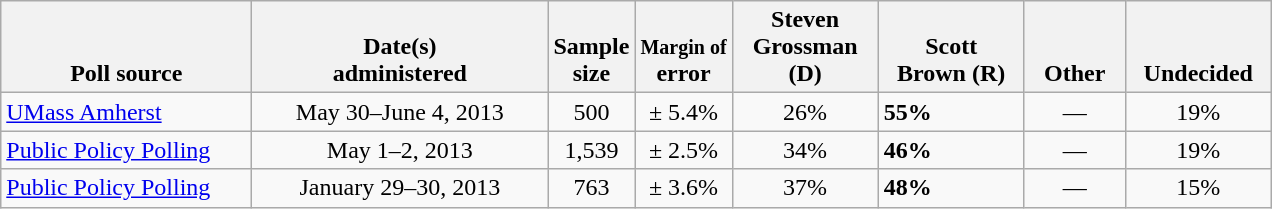<table class="wikitable">
<tr valign= bottom>
<th style="width:160px;">Poll source</th>
<th style="width:190px;">Date(s)<br>administered</th>
<th class=small>Sample<br>size</th>
<th><small>Margin of</small><br>error</th>
<th style="width:90px;">Steven<br>Grossman (D)</th>
<th style="width:90px;">Scott<br>Brown (R)</th>
<th style="width:60px;">Other</th>
<th style="width:90px;">Undecided</th>
</tr>
<tr>
<td><a href='#'>UMass Amherst</a></td>
<td align=center>May 30–June 4, 2013</td>
<td align=center>500</td>
<td align=center>± 5.4%</td>
<td align=center>26%</td>
<td><strong>55%</strong></td>
<td align=center>—</td>
<td align=center>19%</td>
</tr>
<tr>
<td><a href='#'>Public Policy Polling</a></td>
<td align=center>May 1–2, 2013</td>
<td align=center>1,539</td>
<td align=center>± 2.5%</td>
<td align=center>34%</td>
<td><strong>46%</strong></td>
<td align=center>—</td>
<td align=center>19%</td>
</tr>
<tr>
<td><a href='#'>Public Policy Polling</a></td>
<td align=center>January 29–30, 2013</td>
<td align=center>763</td>
<td align=center>± 3.6%</td>
<td align=center>37%</td>
<td><strong>48%</strong></td>
<td align=center>—</td>
<td align=center>15%</td>
</tr>
</table>
